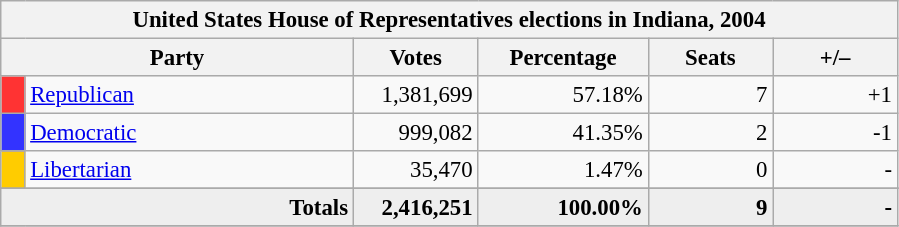<table class="wikitable" style="font-size: 95%;">
<tr>
<th colspan="6">United States House of Representatives elections in Indiana, 2004</th>
</tr>
<tr>
<th colspan=2 style="width: 15em">Party</th>
<th style="width: 5em">Votes</th>
<th style="width: 7em">Percentage</th>
<th style="width: 5em">Seats</th>
<th style="width: 5em">+/–</th>
</tr>
<tr>
<th style="background-color:#FF3333; width: 3px"></th>
<td style="width: 130px"><a href='#'>Republican</a></td>
<td align="right">1,381,699</td>
<td align="right">57.18%</td>
<td align="right">7</td>
<td align="right">+1</td>
</tr>
<tr>
<th style="background-color:#3333FF; width: 3px"></th>
<td style="width: 130px"><a href='#'>Democratic</a></td>
<td align="right">999,082</td>
<td align="right">41.35%</td>
<td align="right">2</td>
<td align="right">-1</td>
</tr>
<tr>
<th style="background-color:#FFCC00; width: 3px"></th>
<td style="width: 130px"><a href='#'>Libertarian</a></td>
<td align="right">35,470</td>
<td align="right">1.47%</td>
<td align="right">0</td>
<td align="right">-</td>
</tr>
<tr>
</tr>
<tr bgcolor="#EEEEEE">
<td colspan="2" align="right"><strong>Totals</strong></td>
<td align="right"><strong>2,416,251</strong></td>
<td align="right"><strong>100.00%</strong></td>
<td align="right"><strong>9</strong></td>
<td align="right"><strong>-</strong></td>
</tr>
<tr bgcolor="#EEEEEE">
</tr>
</table>
